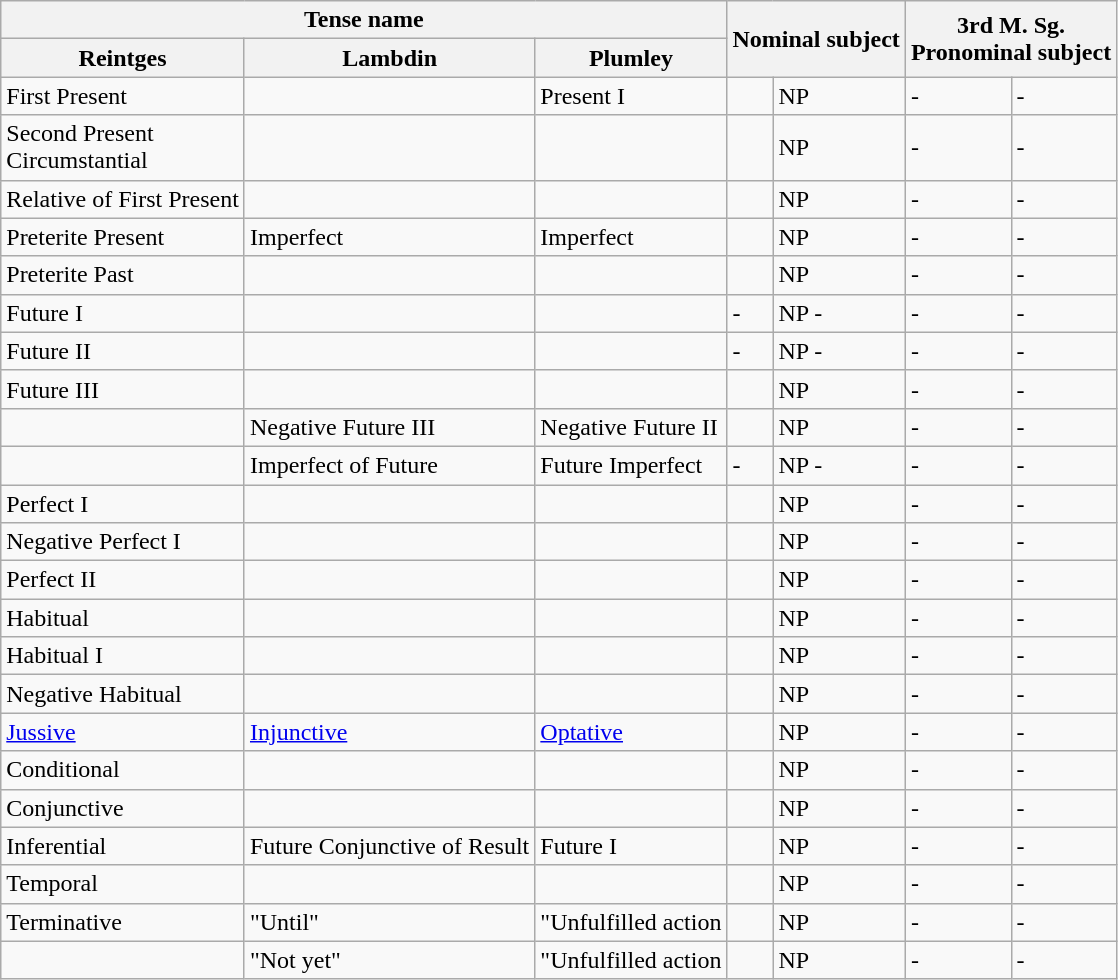<table class="wikitable">
<tr>
<th colspan="3">Tense name</th>
<th colspan="2" rowspan="2">Nominal subject</th>
<th colspan="2" rowspan="2">3rd M. Sg.<br>Pronominal subject</th>
</tr>
<tr>
<th>Reintges</th>
<th>Lambdin</th>
<th>Plumley</th>
</tr>
<tr>
<td>First Present</td>
<td></td>
<td>Present I</td>
<td></td>
<td>NP</td>
<td>-</td>
<td>-</td>
</tr>
<tr>
<td>Second Present<br>Circumstantial</td>
<td></td>
<td></td>
<td></td>
<td> NP</td>
<td>-</td>
<td>-</td>
</tr>
<tr>
<td>Relative of First Present</td>
<td></td>
<td></td>
<td></td>
<td> NP</td>
<td>-</td>
<td>-</td>
</tr>
<tr>
<td>Preterite Present</td>
<td>Imperfect</td>
<td>Imperfect</td>
<td></td>
<td> NP</td>
<td>-</td>
<td>-</td>
</tr>
<tr>
<td>Preterite Past</td>
<td></td>
<td></td>
<td></td>
<td> NP</td>
<td>-</td>
<td>-</td>
</tr>
<tr>
<td>Future I</td>
<td></td>
<td></td>
<td>-</td>
<td>NP -</td>
<td>-</td>
<td>-</td>
</tr>
<tr>
<td>Future II</td>
<td></td>
<td></td>
<td>-</td>
<td> NP -</td>
<td>-</td>
<td>-</td>
</tr>
<tr>
<td>Future III</td>
<td></td>
<td></td>
<td></td>
<td> NP</td>
<td>-</td>
<td>-</td>
</tr>
<tr>
<td></td>
<td>Negative Future III</td>
<td>Negative Future II</td>
<td></td>
<td> NP</td>
<td>-</td>
<td>-</td>
</tr>
<tr>
<td></td>
<td>Imperfect of Future</td>
<td>Future Imperfect</td>
<td>-</td>
<td> NP -</td>
<td>-</td>
<td>-</td>
</tr>
<tr>
<td>Perfect I</td>
<td></td>
<td></td>
<td></td>
<td> NP</td>
<td>-</td>
<td>-</td>
</tr>
<tr>
<td>Negative Perfect I</td>
<td></td>
<td></td>
<td></td>
<td> NP</td>
<td>-</td>
<td>-</td>
</tr>
<tr>
<td>Perfect II</td>
<td></td>
<td></td>
<td></td>
<td> NP</td>
<td>-</td>
<td>-</td>
</tr>
<tr>
<td>Habitual</td>
<td></td>
<td></td>
<td></td>
<td> NP</td>
<td>-</td>
<td>-</td>
</tr>
<tr>
<td>Habitual I</td>
<td></td>
<td></td>
<td></td>
<td> NP</td>
<td>-</td>
<td>-</td>
</tr>
<tr>
<td>Negative Habitual</td>
<td></td>
<td></td>
<td></td>
<td> NP</td>
<td>-</td>
<td>-</td>
</tr>
<tr>
<td><a href='#'>Jussive</a></td>
<td><a href='#'>Injunctive</a></td>
<td><a href='#'>Optative</a></td>
<td></td>
<td> NP</td>
<td>-</td>
<td>-</td>
</tr>
<tr>
<td>Conditional</td>
<td></td>
<td></td>
<td></td>
<td> NP</td>
<td>-</td>
<td>-</td>
</tr>
<tr>
<td>Conjunctive</td>
<td></td>
<td></td>
<td></td>
<td> NP</td>
<td>-</td>
<td>-</td>
</tr>
<tr>
<td>Inferential</td>
<td>Future Conjunctive of Result</td>
<td>Future I</td>
<td></td>
<td> NP</td>
<td>-</td>
<td>-</td>
</tr>
<tr>
<td>Temporal</td>
<td></td>
<td></td>
<td></td>
<td> NP</td>
<td>-</td>
<td>-</td>
</tr>
<tr>
<td>Terminative</td>
<td>"Until"</td>
<td>"Unfulfilled action</td>
<td></td>
<td> NP</td>
<td>-</td>
<td>-</td>
</tr>
<tr>
<td></td>
<td>"Not yet"</td>
<td>"Unfulfilled action</td>
<td></td>
<td> NP</td>
<td>-</td>
<td>-</td>
</tr>
</table>
